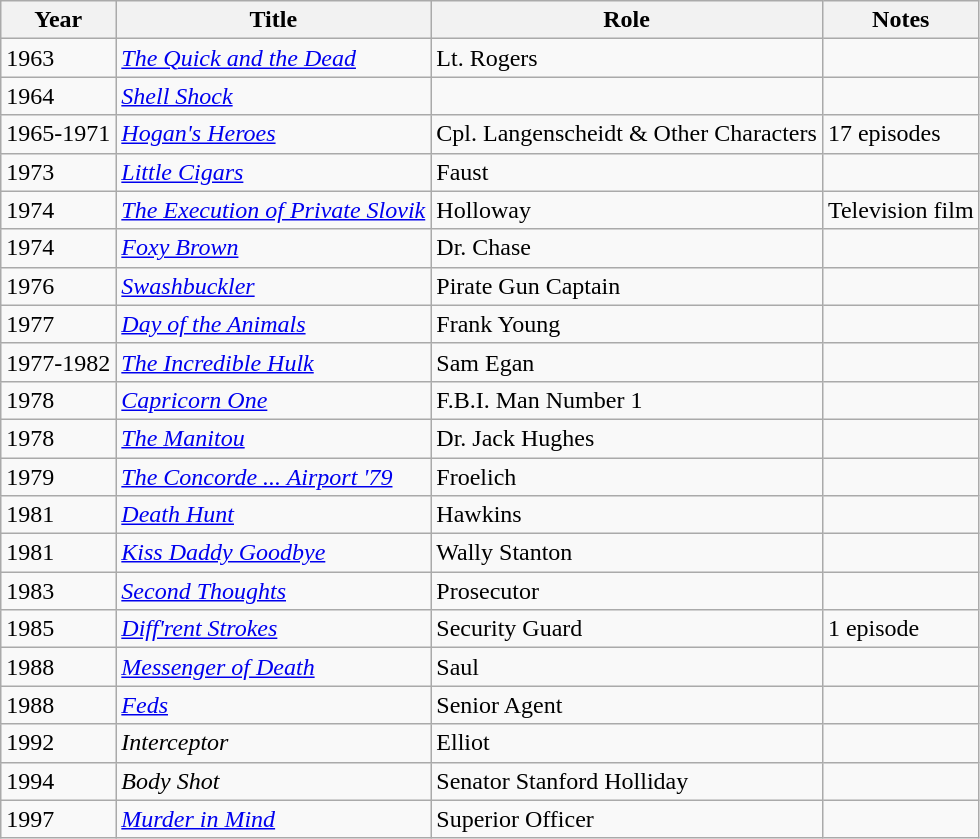<table class="wikitable">
<tr>
<th>Year</th>
<th>Title</th>
<th>Role</th>
<th>Notes</th>
</tr>
<tr>
<td>1963</td>
<td><em><a href='#'>The Quick and the Dead</a></em></td>
<td>Lt. Rogers</td>
<td></td>
</tr>
<tr>
<td>1964</td>
<td><em><a href='#'>Shell Shock</a></em></td>
<td></td>
<td></td>
</tr>
<tr>
<td>1965-1971</td>
<td><em><a href='#'>Hogan's Heroes</a></em></td>
<td>Cpl. Langenscheidt & Other Characters</td>
<td>17 episodes</td>
</tr>
<tr>
<td>1973</td>
<td><em><a href='#'>Little Cigars</a></em></td>
<td>Faust</td>
<td></td>
</tr>
<tr>
<td>1974</td>
<td><em><a href='#'>The Execution of Private Slovik</a></em></td>
<td>Holloway</td>
<td>Television film</td>
</tr>
<tr>
<td>1974</td>
<td><em><a href='#'>Foxy Brown</a></em></td>
<td>Dr. Chase</td>
<td></td>
</tr>
<tr>
<td>1976</td>
<td><em><a href='#'>Swashbuckler</a></em></td>
<td>Pirate Gun Captain</td>
<td></td>
</tr>
<tr>
<td>1977</td>
<td><em><a href='#'>Day of the Animals</a></em></td>
<td>Frank Young</td>
<td></td>
</tr>
<tr>
<td>1977-1982</td>
<td><em><a href='#'>The Incredible Hulk</a></em></td>
<td>Sam Egan</td>
<td></td>
</tr>
<tr>
<td>1978</td>
<td><em><a href='#'>Capricorn One</a></em></td>
<td>F.B.I. Man Number 1</td>
<td></td>
</tr>
<tr>
<td>1978</td>
<td><em><a href='#'>The Manitou</a></em></td>
<td>Dr. Jack Hughes</td>
<td></td>
</tr>
<tr>
<td>1979</td>
<td><em><a href='#'>The Concorde ... Airport '79</a></em></td>
<td>Froelich</td>
<td></td>
</tr>
<tr>
<td>1981</td>
<td><em><a href='#'>Death Hunt</a></em></td>
<td>Hawkins</td>
<td></td>
</tr>
<tr>
<td>1981</td>
<td><em><a href='#'>Kiss Daddy Goodbye</a></em></td>
<td>Wally Stanton</td>
<td></td>
</tr>
<tr>
<td>1983</td>
<td><em><a href='#'>Second Thoughts</a></em></td>
<td>Prosecutor</td>
<td></td>
</tr>
<tr>
<td>1985</td>
<td><em><a href='#'>Diff'rent Strokes</a></em></td>
<td>Security Guard</td>
<td>1 episode</td>
</tr>
<tr>
<td>1988</td>
<td><em><a href='#'>Messenger of Death</a></em></td>
<td>Saul</td>
<td></td>
</tr>
<tr>
<td>1988</td>
<td><em><a href='#'>Feds</a></em></td>
<td>Senior Agent</td>
<td></td>
</tr>
<tr>
<td>1992</td>
<td><em>Interceptor</em></td>
<td>Elliot</td>
<td></td>
</tr>
<tr>
<td>1994</td>
<td><em>Body Shot</em></td>
<td>Senator Stanford Holliday</td>
<td></td>
</tr>
<tr>
<td>1997</td>
<td><em><a href='#'>Murder in Mind</a></em></td>
<td>Superior Officer</td>
<td></td>
</tr>
</table>
